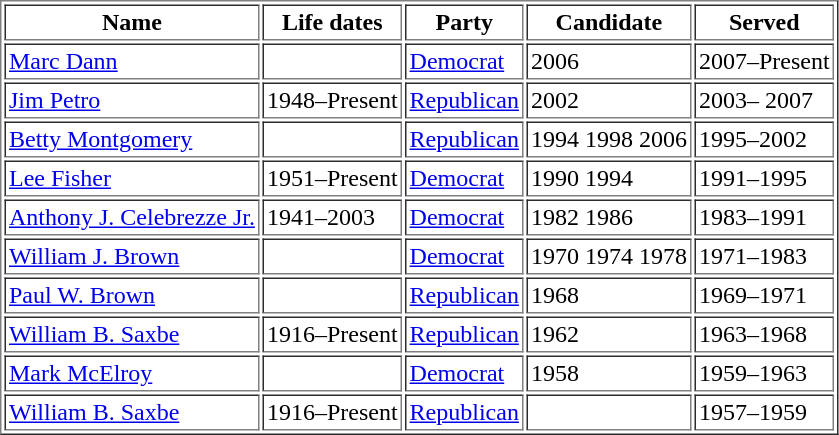<table table border="1" cellpadding="2">
<tr>
<th>Name</th>
<th>Life dates</th>
<th>Party</th>
<th>Candidate</th>
<th>Served</th>
</tr>
<tr>
<td><a href='#'>Marc Dann</a></td>
<td> </td>
<td><a href='#'>Democrat</a></td>
<td>2006</td>
<td>2007–Present</td>
</tr>
<tr>
<td><a href='#'>Jim Petro</a></td>
<td>1948–Present</td>
<td><a href='#'>Republican</a></td>
<td>2002</td>
<td>2003– 2007</td>
</tr>
<tr>
<td><a href='#'>Betty Montgomery</a></td>
<td> </td>
<td><a href='#'>Republican</a></td>
<td>1994 1998 2006</td>
<td>1995–2002</td>
</tr>
<tr>
<td><a href='#'>Lee Fisher</a></td>
<td>1951–Present</td>
<td><a href='#'>Democrat</a></td>
<td>1990 1994</td>
<td>1991–1995</td>
</tr>
<tr>
<td><a href='#'>Anthony J. Celebrezze Jr.</a></td>
<td>1941–2003</td>
<td><a href='#'>Democrat</a></td>
<td>1982 1986</td>
<td>1983–1991</td>
</tr>
<tr>
<td><a href='#'>William J. Brown</a></td>
<td> </td>
<td><a href='#'>Democrat</a></td>
<td>1970 1974 1978</td>
<td>1971–1983</td>
</tr>
<tr>
<td><a href='#'>Paul W. Brown</a></td>
<td> </td>
<td><a href='#'>Republican</a></td>
<td>1968</td>
<td>1969–1971</td>
</tr>
<tr>
<td><a href='#'>William B. Saxbe</a></td>
<td>1916–Present</td>
<td><a href='#'>Republican</a></td>
<td>1962</td>
<td>1963–1968</td>
</tr>
<tr>
<td><a href='#'>Mark McElroy</a></td>
<td> </td>
<td><a href='#'>Democrat</a></td>
<td>1958</td>
<td>1959–1963</td>
</tr>
<tr>
<td><a href='#'>William B. Saxbe</a></td>
<td>1916–Present</td>
<td><a href='#'>Republican</a></td>
<td> </td>
<td>1957–1959</td>
</tr>
</table>
